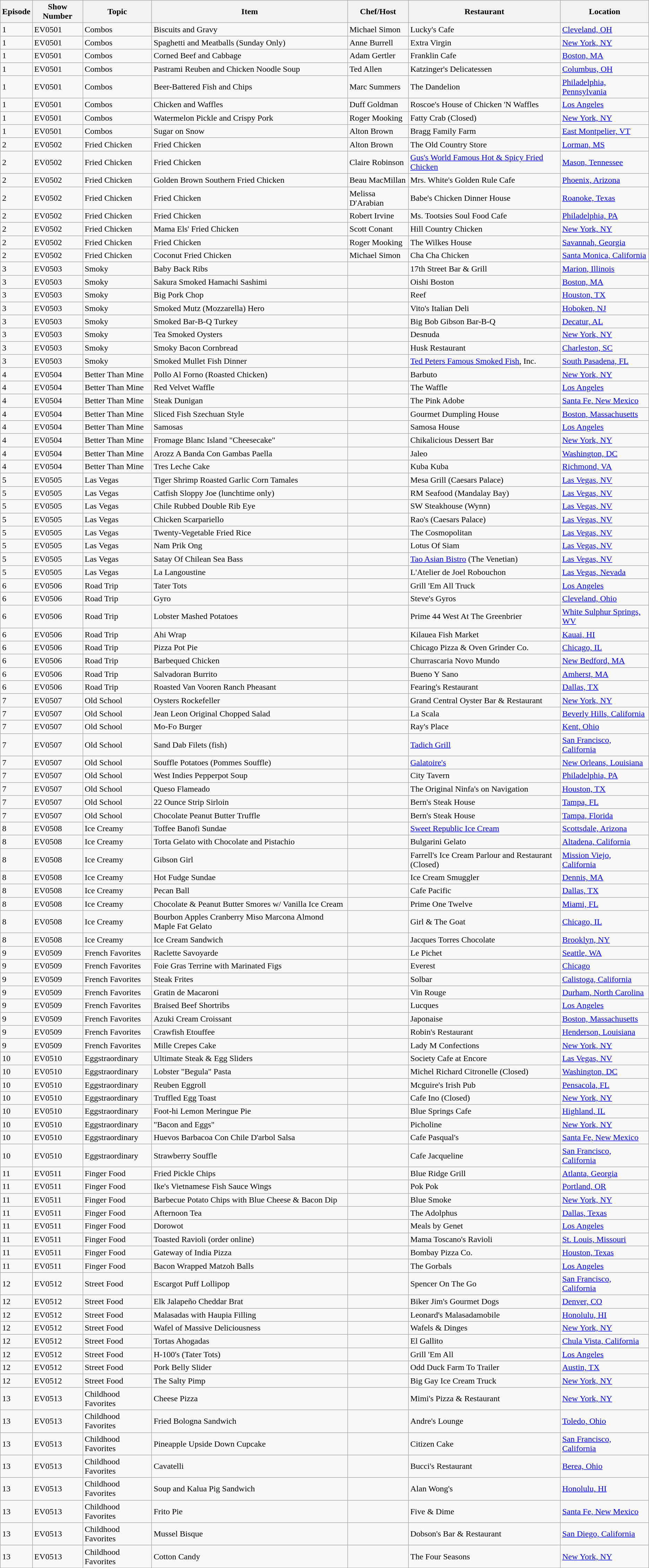<table class="wikitable sortable">
<tr>
<th>Episode</th>
<th>Show Number</th>
<th>Topic</th>
<th>Item</th>
<th>Chef/Host</th>
<th>Restaurant</th>
<th>Location</th>
</tr>
<tr>
<td>1</td>
<td>EV0501</td>
<td>Combos</td>
<td>Biscuits and Gravy</td>
<td>Michael Simon</td>
<td>Lucky's Cafe</td>
<td><a href='#'>Cleveland, OH</a></td>
</tr>
<tr>
<td>1</td>
<td>EV0501</td>
<td>Combos</td>
<td>Spaghetti and Meatballs (Sunday Only)</td>
<td>Anne Burrell</td>
<td>Extra Virgin</td>
<td><a href='#'>New York, NY</a></td>
</tr>
<tr>
<td>1</td>
<td>EV0501</td>
<td>Combos</td>
<td>Corned Beef and Cabbage</td>
<td>Adam Gertler</td>
<td>Franklin Cafe</td>
<td><a href='#'>Boston, MA</a></td>
</tr>
<tr>
<td>1</td>
<td>EV0501</td>
<td>Combos</td>
<td>Pastrami Reuben and Chicken Noodle Soup</td>
<td>Ted Allen</td>
<td>Katzinger's Delicatessen</td>
<td><a href='#'>Columbus, OH</a></td>
</tr>
<tr>
<td>1</td>
<td>EV0501</td>
<td>Combos</td>
<td>Beer-Battered Fish and Chips</td>
<td>Marc Summers</td>
<td>The Dandelion</td>
<td><a href='#'>Philadelphia, Pennsylvania</a></td>
</tr>
<tr>
<td>1</td>
<td>EV0501</td>
<td>Combos</td>
<td>Chicken and Waffles</td>
<td>Duff Goldman</td>
<td>Roscoe's House of Chicken 'N Waffles</td>
<td><a href='#'>Los Angeles</a></td>
</tr>
<tr>
<td>1</td>
<td>EV0501</td>
<td>Combos</td>
<td>Watermelon Pickle and Crispy Pork</td>
<td>Roger Mooking</td>
<td>Fatty Crab (Closed)</td>
<td><a href='#'>New York, NY</a></td>
</tr>
<tr>
<td>1</td>
<td>EV0501</td>
<td>Combos</td>
<td>Sugar on Snow</td>
<td>Alton Brown</td>
<td>Bragg Family Farm</td>
<td><a href='#'>East Montpelier, VT</a></td>
</tr>
<tr>
<td>2</td>
<td>EV0502</td>
<td>Fried Chicken</td>
<td>Fried Chicken</td>
<td>Alton Brown</td>
<td>The Old Country Store</td>
<td><a href='#'>Lorman, MS</a></td>
</tr>
<tr>
<td>2</td>
<td>EV0502</td>
<td>Fried Chicken</td>
<td>Fried Chicken</td>
<td>Claire Robinson</td>
<td><a href='#'>Gus's World Famous Hot & Spicy Fried Chicken</a></td>
<td><a href='#'>Mason, Tennessee</a></td>
</tr>
<tr>
<td>2</td>
<td>EV0502</td>
<td>Fried Chicken</td>
<td>Golden Brown Southern Fried Chicken</td>
<td>Beau MacMillan</td>
<td>Mrs. White's Golden Rule Cafe</td>
<td><a href='#'>Phoenix, Arizona</a></td>
</tr>
<tr>
<td>2</td>
<td>EV0502</td>
<td>Fried Chicken</td>
<td>Fried Chicken</td>
<td>Melissa D'Arabian</td>
<td>Babe's Chicken Dinner House</td>
<td><a href='#'>Roanoke, Texas</a></td>
</tr>
<tr>
<td>2</td>
<td>EV0502</td>
<td>Fried Chicken</td>
<td>Fried Chicken</td>
<td>Robert Irvine</td>
<td>Ms. Tootsies Soul Food Cafe</td>
<td><a href='#'>Philadelphia, PA</a></td>
</tr>
<tr>
<td>2</td>
<td>EV0502</td>
<td>Fried Chicken</td>
<td>Mama Els' Fried Chicken</td>
<td>Scott Conant</td>
<td>Hill Country Chicken</td>
<td><a href='#'>New York, NY</a></td>
</tr>
<tr>
<td>2</td>
<td>EV0502</td>
<td>Fried Chicken</td>
<td>Fried Chicken</td>
<td>Roger Mooking</td>
<td>The Wilkes House</td>
<td><a href='#'>Savannah, Georgia</a></td>
</tr>
<tr>
<td>2</td>
<td>EV0502</td>
<td>Fried Chicken</td>
<td>Coconut Fried Chicken</td>
<td>Michael Simon</td>
<td>Cha Cha Chicken</td>
<td><a href='#'>Santa Monica, California</a></td>
</tr>
<tr>
<td>3</td>
<td>EV0503</td>
<td>Smoky</td>
<td>Baby Back Ribs</td>
<td></td>
<td>17th Street Bar & Grill</td>
<td><a href='#'>Marion, Illinois</a></td>
</tr>
<tr>
<td>3</td>
<td>EV0503</td>
<td>Smoky</td>
<td>Sakura Smoked Hamachi Sashimi</td>
<td></td>
<td>Oishi Boston</td>
<td><a href='#'>Boston, MA</a></td>
</tr>
<tr>
<td>3</td>
<td>EV0503</td>
<td>Smoky</td>
<td>Big Pork Chop</td>
<td></td>
<td>Reef</td>
<td><a href='#'>Houston, TX</a></td>
</tr>
<tr>
<td>3</td>
<td>EV0503</td>
<td>Smoky</td>
<td>Smoked Mutz (Mozzarella) Hero</td>
<td></td>
<td>Vito's Italian Deli</td>
<td><a href='#'>Hoboken, NJ</a></td>
</tr>
<tr>
<td>3</td>
<td>EV0503</td>
<td>Smoky</td>
<td>Smoked Bar-B-Q Turkey</td>
<td></td>
<td>Big Bob Gibson Bar-B-Q</td>
<td><a href='#'>Decatur, AL</a></td>
</tr>
<tr>
<td>3</td>
<td>EV0503</td>
<td>Smoky</td>
<td>Tea Smoked Oysters</td>
<td></td>
<td>Desnuda</td>
<td><a href='#'>New York, NY</a></td>
</tr>
<tr>
<td>3</td>
<td>EV0503</td>
<td>Smoky</td>
<td>Smoky Bacon Cornbread</td>
<td></td>
<td>Husk Restaurant</td>
<td><a href='#'>Charleston, SC</a></td>
</tr>
<tr>
<td>3</td>
<td>EV0503</td>
<td>Smoky</td>
<td>Smoked Mullet Fish Dinner</td>
<td></td>
<td><a href='#'>Ted Peters Famous Smoked Fish</a>, Inc.</td>
<td><a href='#'>South Pasadena, FL</a></td>
</tr>
<tr>
<td>4</td>
<td>EV0504</td>
<td>Better Than Mine</td>
<td>Pollo Al Forno (Roasted Chicken)</td>
<td></td>
<td>Barbuto</td>
<td><a href='#'>New York, NY</a></td>
</tr>
<tr>
<td>4</td>
<td>EV0504</td>
<td>Better Than Mine</td>
<td>Red Velvet Waffle</td>
<td></td>
<td>The Waffle</td>
<td><a href='#'>Los Angeles</a></td>
</tr>
<tr>
<td>4</td>
<td>EV0504</td>
<td>Better Than Mine</td>
<td>Steak Dunigan</td>
<td></td>
<td>The Pink Adobe</td>
<td><a href='#'>Santa Fe, New Mexico</a></td>
</tr>
<tr>
<td>4</td>
<td>EV0504</td>
<td>Better Than Mine</td>
<td>Sliced Fish Szechuan Style</td>
<td></td>
<td>Gourmet Dumpling House</td>
<td><a href='#'>Boston, Massachusetts</a></td>
</tr>
<tr>
<td>4</td>
<td>EV0504</td>
<td>Better Than Mine</td>
<td>Samosas</td>
<td></td>
<td>Samosa House</td>
<td><a href='#'>Los Angeles</a></td>
</tr>
<tr>
<td>4</td>
<td>EV0504</td>
<td>Better Than Mine</td>
<td>Fromage Blanc Island "Cheesecake"</td>
<td></td>
<td>Chikalicious Dessert Bar</td>
<td><a href='#'>New York, NY</a></td>
</tr>
<tr>
<td>4</td>
<td>EV0504</td>
<td>Better Than Mine</td>
<td>Arozz A Banda Con Gambas Paella</td>
<td></td>
<td>Jaleo</td>
<td><a href='#'>Washington, DC</a></td>
</tr>
<tr>
<td>4</td>
<td>EV0504</td>
<td>Better Than Mine</td>
<td>Tres Leche Cake</td>
<td></td>
<td>Kuba Kuba</td>
<td><a href='#'>Richmond, VA</a></td>
</tr>
<tr>
<td>5</td>
<td>EV0505</td>
<td>Las Vegas</td>
<td>Tiger Shrimp Roasted Garlic Corn Tamales</td>
<td></td>
<td>Mesa Grill (Caesars Palace)</td>
<td><a href='#'>Las Vegas, NV</a></td>
</tr>
<tr>
<td>5</td>
<td>EV0505</td>
<td>Las Vegas</td>
<td>Catfish Sloppy Joe (lunchtime only)</td>
<td></td>
<td>RM Seafood (Mandalay Bay)</td>
<td><a href='#'>Las Vegas, NV</a></td>
</tr>
<tr>
<td>5</td>
<td>EV0505</td>
<td>Las Vegas</td>
<td>Chile Rubbed Double Rib Eye</td>
<td></td>
<td>SW Steakhouse (Wynn)</td>
<td><a href='#'>Las Vegas, NV</a></td>
</tr>
<tr>
<td>5</td>
<td>EV0505</td>
<td>Las Vegas</td>
<td>Chicken Scarpariello</td>
<td></td>
<td>Rao's (Caesars Palace)</td>
<td><a href='#'>Las Vegas, NV</a></td>
</tr>
<tr>
<td>5</td>
<td>EV0505</td>
<td>Las Vegas</td>
<td>Twenty-Vegetable Fried Rice</td>
<td></td>
<td>The Cosmopolitan</td>
<td><a href='#'>Las Vegas, NV</a></td>
</tr>
<tr>
<td>5</td>
<td>EV0505</td>
<td>Las Vegas</td>
<td>Nam Prik Ong</td>
<td></td>
<td>Lotus Of Siam</td>
<td><a href='#'>Las Vegas, NV</a></td>
</tr>
<tr>
<td>5</td>
<td>EV0505</td>
<td>Las Vegas</td>
<td>Satay Of Chilean Sea Bass</td>
<td></td>
<td><a href='#'>Tao Asian Bistro</a> (The Venetian)</td>
<td><a href='#'>Las Vegas, NV</a></td>
</tr>
<tr>
<td>5</td>
<td>EV0505</td>
<td>Las Vegas</td>
<td>La Langoustine</td>
<td></td>
<td>L'Atelier de Joel Robouchon</td>
<td><a href='#'>Las Vegas, Nevada</a></td>
</tr>
<tr>
<td>6</td>
<td>EV0506</td>
<td>Road Trip</td>
<td>Tater Tots</td>
<td></td>
<td>Grill 'Em All Truck</td>
<td><a href='#'>Los Angeles</a></td>
</tr>
<tr>
<td>6</td>
<td>EV0506</td>
<td>Road Trip</td>
<td>Gyro</td>
<td></td>
<td>Steve's Gyros</td>
<td><a href='#'>Cleveland, Ohio</a></td>
</tr>
<tr>
<td>6</td>
<td>EV0506</td>
<td>Road Trip</td>
<td>Lobster Mashed Potatoes</td>
<td></td>
<td>Prime 44 West At The Greenbrier</td>
<td><a href='#'>White Sulphur Springs, WV</a></td>
</tr>
<tr>
<td>6</td>
<td>EV0506</td>
<td>Road Trip</td>
<td>Ahi Wrap</td>
<td></td>
<td>Kilauea Fish Market</td>
<td><a href='#'>Kauai, HI</a></td>
</tr>
<tr>
<td>6</td>
<td>EV0506</td>
<td>Road Trip</td>
<td>Pizza Pot Pie</td>
<td></td>
<td>Chicago Pizza & Oven Grinder Co.</td>
<td><a href='#'>Chicago, IL</a></td>
</tr>
<tr>
<td>6</td>
<td>EV0506</td>
<td>Road Trip</td>
<td>Barbequed Chicken</td>
<td></td>
<td>Churrascaria Novo Mundo</td>
<td><a href='#'>New Bedford, MA</a></td>
</tr>
<tr>
<td>6</td>
<td>EV0506</td>
<td>Road Trip</td>
<td>Salvadoran Burrito</td>
<td></td>
<td>Bueno Y Sano</td>
<td><a href='#'>Amherst, MA</a></td>
</tr>
<tr>
<td>6</td>
<td>EV0506</td>
<td>Road Trip</td>
<td>Roasted Van Vooren Ranch Pheasant</td>
<td></td>
<td>Fearing's Restaurant</td>
<td><a href='#'>Dallas, TX</a></td>
</tr>
<tr>
<td>7</td>
<td>EV0507</td>
<td>Old School</td>
<td>Oysters Rockefeller</td>
<td></td>
<td>Grand Central Oyster Bar & Restaurant</td>
<td><a href='#'>New York, NY</a></td>
</tr>
<tr>
<td>7</td>
<td>EV0507</td>
<td>Old School</td>
<td>Jean Leon Original Chopped Salad</td>
<td></td>
<td>La Scala</td>
<td><a href='#'>Beverly Hills, California</a></td>
</tr>
<tr>
<td>7</td>
<td>EV0507</td>
<td>Old School</td>
<td>Mo-Fo Burger</td>
<td></td>
<td>Ray's Place</td>
<td><a href='#'>Kent, Ohio</a></td>
</tr>
<tr>
<td>7</td>
<td>EV0507</td>
<td>Old School</td>
<td>Sand Dab Filets (fish)</td>
<td></td>
<td><a href='#'>Tadich Grill</a></td>
<td><a href='#'>San Francisco, California</a></td>
</tr>
<tr>
<td>7</td>
<td>EV0507</td>
<td>Old School</td>
<td>Souffle Potatoes (Pommes Souffle)</td>
<td></td>
<td><a href='#'>Galatoire's</a></td>
<td><a href='#'>New Orleans, Louisiana</a></td>
</tr>
<tr>
<td>7</td>
<td>EV0507</td>
<td>Old School</td>
<td>West Indies Pepperpot Soup</td>
<td></td>
<td>City Tavern</td>
<td><a href='#'>Philadelphia, PA</a></td>
</tr>
<tr>
<td>7</td>
<td>EV0507</td>
<td>Old School</td>
<td>Queso Flameado</td>
<td></td>
<td>The Original Ninfa's on Navigation</td>
<td><a href='#'>Houston, TX</a></td>
</tr>
<tr>
<td>7</td>
<td>EV0507</td>
<td>Old School</td>
<td>22 Ounce Strip Sirloin</td>
<td></td>
<td>Bern's Steak House</td>
<td><a href='#'>Tampa, FL</a></td>
</tr>
<tr>
<td>7</td>
<td>EV0507</td>
<td>Old School</td>
<td>Chocolate Peanut Butter Truffle</td>
<td></td>
<td>Bern's Steak House</td>
<td><a href='#'>Tampa, Florida</a></td>
</tr>
<tr>
<td>8</td>
<td>EV0508</td>
<td>Ice Creamy</td>
<td>Toffee Banofi Sundae</td>
<td></td>
<td><a href='#'>Sweet Republic Ice Cream</a></td>
<td><a href='#'>Scottsdale, Arizona</a></td>
</tr>
<tr>
<td>8</td>
<td>EV0508</td>
<td>Ice Creamy</td>
<td>Torta Gelato with Chocolate and Pistachio</td>
<td></td>
<td>Bulgarini Gelato</td>
<td><a href='#'>Altadena, California</a></td>
</tr>
<tr>
<td>8</td>
<td>EV0508</td>
<td>Ice Creamy</td>
<td>Gibson Girl</td>
<td></td>
<td>Farrell's Ice Cream Parlour and Restaurant (Closed)</td>
<td><a href='#'>Mission Viejo, California</a></td>
</tr>
<tr>
<td>8</td>
<td>EV0508</td>
<td>Ice Creamy</td>
<td>Hot Fudge Sundae</td>
<td></td>
<td>Ice Cream Smuggler</td>
<td><a href='#'>Dennis, MA</a></td>
</tr>
<tr>
<td>8</td>
<td>EV0508</td>
<td>Ice Creamy</td>
<td>Pecan Ball</td>
<td></td>
<td>Cafe Pacific</td>
<td><a href='#'>Dallas, TX</a></td>
</tr>
<tr>
<td>8</td>
<td>EV0508</td>
<td>Ice Creamy</td>
<td>Chocolate & Peanut Butter Smores w/ Vanilla Ice Cream</td>
<td></td>
<td>Prime One Twelve</td>
<td><a href='#'>Miami, FL</a></td>
</tr>
<tr>
<td>8</td>
<td>EV0508</td>
<td>Ice Creamy</td>
<td>Bourbon Apples Cranberry Miso Marcona Almond Maple Fat Gelato</td>
<td></td>
<td>Girl & The Goat</td>
<td><a href='#'>Chicago, IL</a></td>
</tr>
<tr>
<td>8</td>
<td>EV0508</td>
<td>Ice Creamy</td>
<td>Ice Cream Sandwich</td>
<td></td>
<td>Jacques Torres Chocolate</td>
<td><a href='#'>Brooklyn, NY</a></td>
</tr>
<tr>
<td>9</td>
<td>EV0509</td>
<td>French Favorites</td>
<td>Raclette Savoyarde</td>
<td></td>
<td>Le Pichet</td>
<td><a href='#'>Seattle, WA</a></td>
</tr>
<tr>
<td>9</td>
<td>EV0509</td>
<td>French Favorites</td>
<td>Foie Gras Terrine with Marinated Figs</td>
<td></td>
<td>Everest</td>
<td><a href='#'>Chicago</a></td>
</tr>
<tr>
<td>9</td>
<td>EV0509</td>
<td>French Favorites</td>
<td>Steak Frites</td>
<td></td>
<td>Solbar</td>
<td><a href='#'>Calistoga, California</a></td>
</tr>
<tr>
<td>9</td>
<td>EV0509</td>
<td>French Favorites</td>
<td>Gratin de Macaroni</td>
<td></td>
<td>Vin Rouge</td>
<td><a href='#'>Durham, North Carolina</a></td>
</tr>
<tr>
<td>9</td>
<td>EV0509</td>
<td>French Favorites</td>
<td>Braised Beef Shortribs</td>
<td></td>
<td>Lucques</td>
<td><a href='#'>Los Angeles</a></td>
</tr>
<tr>
<td>9</td>
<td>EV0509</td>
<td>French Favorites</td>
<td>Azuki Cream Croissant</td>
<td></td>
<td>Japonaise</td>
<td><a href='#'>Boston, Massachusetts</a></td>
</tr>
<tr>
<td>9</td>
<td>EV0509</td>
<td>French Favorites</td>
<td>Crawfish Etouffee</td>
<td></td>
<td>Robin's Restaurant</td>
<td><a href='#'>Henderson, Louisiana</a></td>
</tr>
<tr>
<td>9</td>
<td>EV0509</td>
<td>French Favorites</td>
<td>Mille Crepes Cake</td>
<td></td>
<td>Lady M Confections</td>
<td><a href='#'>New York, NY</a></td>
</tr>
<tr>
<td>10</td>
<td>EV0510</td>
<td>Eggstraordinary</td>
<td>Ultimate Steak & Egg Sliders</td>
<td></td>
<td>Society Cafe at Encore</td>
<td><a href='#'>Las Vegas, NV</a></td>
</tr>
<tr>
<td>10</td>
<td>EV0510</td>
<td>Eggstraordinary</td>
<td>Lobster "Begula" Pasta</td>
<td></td>
<td>Michel Richard Citronelle (Closed)</td>
<td><a href='#'>Washington, DC</a></td>
</tr>
<tr>
<td>10</td>
<td>EV0510</td>
<td>Eggstraordinary</td>
<td>Reuben Eggroll</td>
<td></td>
<td>Mcguire's Irish Pub</td>
<td><a href='#'>Pensacola, FL</a></td>
</tr>
<tr>
<td>10</td>
<td>EV0510</td>
<td>Eggstraordinary</td>
<td>Truffled Egg Toast</td>
<td></td>
<td>Cafe Ino (Closed)</td>
<td><a href='#'>New York, NY</a></td>
</tr>
<tr>
<td>10</td>
<td>EV0510</td>
<td>Eggstraordinary</td>
<td>Foot-hi Lemon Meringue Pie</td>
<td></td>
<td>Blue Springs Cafe</td>
<td><a href='#'>Highland, IL</a></td>
</tr>
<tr>
<td>10</td>
<td>EV0510</td>
<td>Eggstraordinary</td>
<td>"Bacon and Eggs"</td>
<td></td>
<td>Picholine</td>
<td><a href='#'>New York, NY</a></td>
</tr>
<tr>
<td>10</td>
<td>EV0510</td>
<td>Eggstraordinary</td>
<td>Huevos Barbacoa Con Chile D'arbol Salsa</td>
<td></td>
<td>Cafe Pasqual's</td>
<td><a href='#'>Santa Fe, New Mexico</a></td>
</tr>
<tr>
<td>10</td>
<td>EV0510</td>
<td>Eggstraordinary</td>
<td>Strawberry Souffle</td>
<td></td>
<td>Cafe Jacqueline</td>
<td><a href='#'>San Francisco, California</a></td>
</tr>
<tr>
<td>11</td>
<td>EV0511</td>
<td>Finger Food</td>
<td>Fried Pickle Chips</td>
<td></td>
<td>Blue Ridge Grill</td>
<td><a href='#'>Atlanta, Georgia</a></td>
</tr>
<tr>
<td>11</td>
<td>EV0511</td>
<td>Finger Food</td>
<td>Ike's Vietnamese Fish Sauce Wings</td>
<td></td>
<td>Pok Pok</td>
<td><a href='#'>Portland, OR</a></td>
</tr>
<tr>
<td>11</td>
<td>EV0511</td>
<td>Finger Food</td>
<td>Barbecue Potato Chips with Blue Cheese & Bacon Dip</td>
<td></td>
<td>Blue Smoke</td>
<td><a href='#'>New York, NY</a></td>
</tr>
<tr>
<td>11</td>
<td>EV0511</td>
<td>Finger Food</td>
<td>Afternoon Tea</td>
<td></td>
<td>The Adolphus</td>
<td><a href='#'>Dallas, Texas</a></td>
</tr>
<tr>
<td>11</td>
<td>EV0511</td>
<td>Finger Food</td>
<td>Dorowot</td>
<td></td>
<td>Meals by Genet</td>
<td><a href='#'>Los Angeles</a></td>
</tr>
<tr>
<td>11</td>
<td>EV0511</td>
<td>Finger Food</td>
<td>Toasted Ravioli (order online)</td>
<td></td>
<td>Mama Toscano's Ravioli</td>
<td><a href='#'>St. Louis, Missouri</a></td>
</tr>
<tr>
<td>11</td>
<td>EV0511</td>
<td>Finger Food</td>
<td>Gateway of India Pizza</td>
<td></td>
<td>Bombay Pizza Co.</td>
<td><a href='#'>Houston, Texas</a></td>
</tr>
<tr>
<td>11</td>
<td>EV0511</td>
<td>Finger Food</td>
<td>Bacon Wrapped Matzoh Balls</td>
<td></td>
<td>The Gorbals</td>
<td><a href='#'>Los Angeles</a></td>
</tr>
<tr>
<td>12</td>
<td>EV0512</td>
<td>Street Food</td>
<td>Escargot Puff Lollipop</td>
<td></td>
<td>Spencer On The Go</td>
<td><a href='#'>San Francisco, California</a></td>
</tr>
<tr>
<td>12</td>
<td>EV0512</td>
<td>Street Food</td>
<td>Elk Jalapeño Cheddar Brat</td>
<td></td>
<td>Biker Jim's Gourmet Dogs</td>
<td><a href='#'>Denver, CO</a></td>
</tr>
<tr>
<td>12</td>
<td>EV0512</td>
<td>Street Food</td>
<td>Malasadas with Haupia Filling</td>
<td></td>
<td>Leonard's Malasadamobile</td>
<td><a href='#'>Honolulu, HI</a></td>
</tr>
<tr>
<td>12</td>
<td>EV0512</td>
<td>Street Food</td>
<td>Wafel of Massive Deliciousness</td>
<td></td>
<td>Wafels & Dinges</td>
<td><a href='#'>New York, NY</a></td>
</tr>
<tr>
<td>12</td>
<td>EV0512</td>
<td>Street Food</td>
<td>Tortas Ahogadas</td>
<td></td>
<td>El Gallito</td>
<td><a href='#'>Chula Vista, California</a></td>
</tr>
<tr>
<td>12</td>
<td>EV0512</td>
<td>Street Food</td>
<td>H-100's (Tater Tots)</td>
<td></td>
<td>Grill 'Em All</td>
<td><a href='#'>Los Angeles</a></td>
</tr>
<tr>
<td>12</td>
<td>EV0512</td>
<td>Street Food</td>
<td>Pork Belly Slider</td>
<td></td>
<td>Odd Duck Farm To Trailer</td>
<td><a href='#'>Austin, TX</a></td>
</tr>
<tr>
<td>12</td>
<td>EV0512</td>
<td>Street Food</td>
<td>The Salty Pimp</td>
<td></td>
<td>Big Gay Ice Cream Truck</td>
<td><a href='#'>New York, NY</a></td>
</tr>
<tr>
<td>13</td>
<td>EV0513</td>
<td>Childhood Favorites</td>
<td>Cheese Pizza</td>
<td></td>
<td>Mimi's Pizza & Restaurant</td>
<td><a href='#'>New York, NY</a></td>
</tr>
<tr>
<td>13</td>
<td>EV0513</td>
<td>Childhood Favorites</td>
<td>Fried Bologna Sandwich</td>
<td></td>
<td>Andre's Lounge</td>
<td><a href='#'>Toledo, Ohio</a></td>
</tr>
<tr>
<td>13</td>
<td>EV0513</td>
<td>Childhood Favorites</td>
<td>Pineapple Upside Down Cupcake</td>
<td></td>
<td>Citizen Cake</td>
<td><a href='#'>San Francisco, California</a></td>
</tr>
<tr>
<td>13</td>
<td>EV0513</td>
<td>Childhood Favorites</td>
<td>Cavatelli</td>
<td></td>
<td>Bucci's Restaurant</td>
<td><a href='#'>Berea, Ohio</a></td>
</tr>
<tr>
<td>13</td>
<td>EV0513</td>
<td>Childhood Favorites</td>
<td>Soup and Kalua Pig Sandwich</td>
<td></td>
<td>Alan Wong's</td>
<td><a href='#'>Honolulu, HI</a></td>
</tr>
<tr>
<td>13</td>
<td>EV0513</td>
<td>Childhood Favorites</td>
<td>Frito Pie</td>
<td></td>
<td>Five & Dime</td>
<td><a href='#'>Santa Fe, New Mexico</a></td>
</tr>
<tr>
<td>13</td>
<td>EV0513</td>
<td>Childhood Favorites</td>
<td>Mussel Bisque</td>
<td></td>
<td>Dobson's Bar & Restaurant</td>
<td><a href='#'>San Diego, California</a></td>
</tr>
<tr>
<td>13</td>
<td>EV0513</td>
<td>Childhood Favorites</td>
<td>Cotton Candy</td>
<td></td>
<td>The Four Seasons</td>
<td><a href='#'>New York, NY</a></td>
</tr>
<tr>
</tr>
</table>
